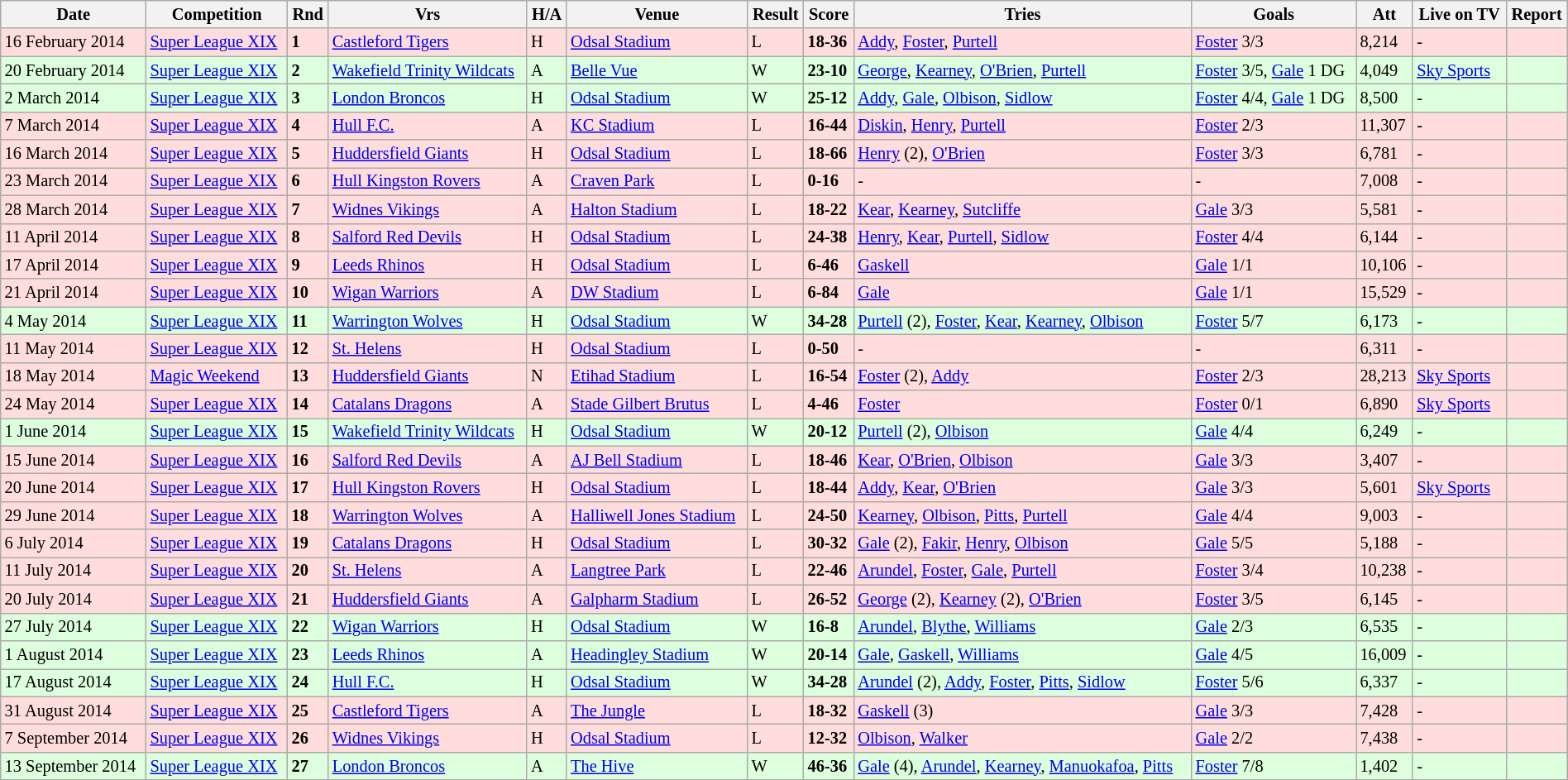<table class="wikitable" style="font-size:85%;" width="100%">
<tr>
<th>Date</th>
<th>Competition</th>
<th>Rnd</th>
<th>Vrs</th>
<th>H/A</th>
<th>Venue</th>
<th>Result</th>
<th>Score</th>
<th>Tries</th>
<th>Goals</th>
<th>Att</th>
<th>Live on TV</th>
<th>Report</th>
</tr>
<tr style="background:#ffdddd;" width=20|>
<td>16 February 2014</td>
<td><a href='#'>Super League XIX</a></td>
<td><strong>1</strong></td>
<td><a href='#'>Castleford Tigers</a></td>
<td>H</td>
<td><a href='#'>Odsal Stadium</a></td>
<td>L</td>
<td><strong>18-36</strong></td>
<td><a href='#'>Addy</a>, <a href='#'>Foster</a>, <a href='#'>Purtell</a></td>
<td><a href='#'>Foster</a> 3/3</td>
<td>8,214</td>
<td>-</td>
<td></td>
</tr>
<tr style="background:#ddffdd;" width=20|>
<td>20 February 2014</td>
<td><a href='#'>Super League XIX</a></td>
<td><strong>2</strong></td>
<td><a href='#'>Wakefield Trinity Wildcats</a></td>
<td>A</td>
<td><a href='#'>Belle Vue</a></td>
<td>W</td>
<td><strong>23-10</strong></td>
<td><a href='#'>George</a>, <a href='#'>Kearney</a>, <a href='#'>O'Brien</a>, <a href='#'>Purtell</a></td>
<td><a href='#'>Foster</a> 3/5, <a href='#'>Gale</a> 1 DG</td>
<td>4,049</td>
<td><a href='#'>Sky Sports</a></td>
<td></td>
</tr>
<tr style="background:#ddffdd;" width=20|>
<td>2 March 2014</td>
<td><a href='#'>Super League XIX</a></td>
<td><strong>3</strong></td>
<td><a href='#'>London Broncos</a></td>
<td>H</td>
<td><a href='#'>Odsal Stadium</a></td>
<td>W</td>
<td><strong>25-12</strong></td>
<td><a href='#'>Addy</a>, <a href='#'>Gale</a>, <a href='#'>Olbison</a>, <a href='#'>Sidlow</a></td>
<td><a href='#'>Foster</a> 4/4, <a href='#'>Gale</a> 1 DG</td>
<td>8,500</td>
<td>-</td>
<td></td>
</tr>
<tr style="background:#ffdddd;" width=20|>
<td>7 March 2014</td>
<td><a href='#'>Super League XIX</a></td>
<td><strong>4</strong></td>
<td><a href='#'>Hull F.C.</a></td>
<td>A</td>
<td><a href='#'>KC Stadium</a></td>
<td>L</td>
<td><strong>16-44</strong></td>
<td><a href='#'>Diskin</a>, <a href='#'>Henry</a>, <a href='#'>Purtell</a></td>
<td><a href='#'>Foster</a> 2/3</td>
<td>11,307</td>
<td>-</td>
<td></td>
</tr>
<tr style="background:#ffdddd;" width=20|>
<td>16 March 2014</td>
<td><a href='#'>Super League XIX</a></td>
<td><strong>5</strong></td>
<td><a href='#'>Huddersfield Giants</a></td>
<td>H</td>
<td><a href='#'>Odsal Stadium</a></td>
<td>L</td>
<td><strong>18-66</strong></td>
<td><a href='#'>Henry</a> (2), <a href='#'>O'Brien</a></td>
<td><a href='#'>Foster</a> 3/3</td>
<td>6,781</td>
<td>-</td>
<td></td>
</tr>
<tr style="background:#ffdddd;" width=20|>
<td>23 March 2014</td>
<td><a href='#'>Super League XIX</a></td>
<td><strong>6</strong></td>
<td><a href='#'>Hull Kingston Rovers</a></td>
<td>A</td>
<td><a href='#'>Craven Park</a></td>
<td>L</td>
<td><strong>0-16</strong></td>
<td>-</td>
<td>-</td>
<td>7,008</td>
<td>-</td>
<td></td>
</tr>
<tr style="background:#ffdddd;" width=20|>
<td>28 March 2014</td>
<td><a href='#'>Super League XIX</a></td>
<td><strong>7</strong></td>
<td><a href='#'>Widnes Vikings</a></td>
<td>A</td>
<td><a href='#'>Halton Stadium</a></td>
<td>L</td>
<td><strong>18-22</strong></td>
<td><a href='#'>Kear</a>, <a href='#'>Kearney</a>, <a href='#'>Sutcliffe</a></td>
<td><a href='#'>Gale</a> 3/3</td>
<td>5,581</td>
<td>-</td>
<td></td>
</tr>
<tr style="background:#ffdddd;" width=20|>
<td>11 April 2014</td>
<td><a href='#'>Super League XIX</a></td>
<td><strong>8</strong></td>
<td><a href='#'>Salford Red Devils</a></td>
<td>H</td>
<td><a href='#'>Odsal Stadium</a></td>
<td>L</td>
<td><strong>24-38</strong></td>
<td><a href='#'>Henry</a>, <a href='#'>Kear</a>, <a href='#'>Purtell</a>, <a href='#'>Sidlow</a></td>
<td><a href='#'>Foster</a> 4/4</td>
<td>6,144</td>
<td>-</td>
<td></td>
</tr>
<tr style="background:#ffdddd;" width=20|>
<td>17 April 2014</td>
<td><a href='#'>Super League XIX</a></td>
<td><strong>9</strong></td>
<td><a href='#'>Leeds Rhinos</a></td>
<td>H</td>
<td><a href='#'>Odsal Stadium</a></td>
<td>L</td>
<td><strong>6-46</strong></td>
<td><a href='#'>Gaskell</a></td>
<td><a href='#'>Gale</a> 1/1</td>
<td>10,106</td>
<td>-</td>
<td></td>
</tr>
<tr style="background:#ffdddd;" width=20|>
<td>21 April 2014</td>
<td><a href='#'>Super League XIX</a></td>
<td><strong>10</strong></td>
<td><a href='#'>Wigan Warriors</a></td>
<td>A</td>
<td><a href='#'>DW Stadium</a></td>
<td>L</td>
<td><strong>6-84</strong></td>
<td><a href='#'>Gale</a></td>
<td><a href='#'>Gale</a> 1/1</td>
<td>15,529</td>
<td>-</td>
<td></td>
</tr>
<tr style="background:#ddffdd;" width=20|>
<td>4 May 2014</td>
<td><a href='#'>Super League XIX</a></td>
<td><strong>11</strong></td>
<td><a href='#'>Warrington Wolves</a></td>
<td>H</td>
<td><a href='#'>Odsal Stadium</a></td>
<td>W</td>
<td><strong>34-28</strong></td>
<td><a href='#'>Purtell</a> (2), <a href='#'>Foster</a>, <a href='#'>Kear</a>, <a href='#'>Kearney</a>, <a href='#'>Olbison</a></td>
<td><a href='#'>Foster</a> 5/7</td>
<td>6,173</td>
<td>-</td>
<td></td>
</tr>
<tr style="background:#ffdddd;" width=20|>
<td>11 May 2014</td>
<td><a href='#'>Super League XIX</a></td>
<td><strong>12</strong></td>
<td><a href='#'>St. Helens</a></td>
<td>H</td>
<td><a href='#'>Odsal Stadium</a></td>
<td>L</td>
<td><strong>0-50</strong></td>
<td>-</td>
<td>-</td>
<td>6,311</td>
<td>-</td>
<td></td>
</tr>
<tr style="background:#ffdddd;" width=20|>
<td>18 May 2014</td>
<td><a href='#'>Magic Weekend</a></td>
<td><strong>13</strong></td>
<td><a href='#'>Huddersfield Giants</a></td>
<td>N</td>
<td><a href='#'>Etihad Stadium</a></td>
<td>L</td>
<td><strong>16-54</strong></td>
<td><a href='#'>Foster</a> (2), <a href='#'>Addy</a></td>
<td><a href='#'>Foster</a> 2/3</td>
<td>28,213</td>
<td><a href='#'>Sky Sports</a></td>
<td></td>
</tr>
<tr style="background:#ffdddd;" width=20|>
<td>24 May 2014</td>
<td><a href='#'>Super League XIX</a></td>
<td><strong>14</strong></td>
<td><a href='#'>Catalans Dragons</a></td>
<td>A</td>
<td><a href='#'>Stade Gilbert Brutus</a></td>
<td>L</td>
<td><strong>4-46</strong></td>
<td><a href='#'>Foster</a></td>
<td><a href='#'>Foster</a> 0/1</td>
<td>6,890</td>
<td><a href='#'>Sky Sports</a></td>
<td></td>
</tr>
<tr style="background:#ddffdd;" width=20|>
<td>1 June 2014</td>
<td><a href='#'>Super League XIX</a></td>
<td><strong>15</strong></td>
<td><a href='#'>Wakefield Trinity Wildcats</a></td>
<td>H</td>
<td><a href='#'>Odsal Stadium</a></td>
<td>W</td>
<td><strong>20-12</strong></td>
<td><a href='#'>Purtell</a> (2), <a href='#'>Olbison</a></td>
<td><a href='#'>Gale</a> 4/4</td>
<td>6,249</td>
<td>-</td>
<td></td>
</tr>
<tr style="background:#ffdddd;" width=20|>
<td>15 June 2014</td>
<td><a href='#'>Super League XIX</a></td>
<td><strong>16</strong></td>
<td><a href='#'>Salford Red Devils</a></td>
<td>A</td>
<td><a href='#'>AJ Bell Stadium</a></td>
<td>L</td>
<td><strong>18-46</strong></td>
<td><a href='#'>Kear</a>, <a href='#'>O'Brien</a>, <a href='#'>Olbison</a></td>
<td><a href='#'>Gale</a> 3/3</td>
<td>3,407</td>
<td>-</td>
<td></td>
</tr>
<tr style="background:#ffdddd;" width=20|>
<td>20 June 2014</td>
<td><a href='#'>Super League XIX</a></td>
<td><strong>17</strong></td>
<td><a href='#'>Hull Kingston Rovers</a></td>
<td>H</td>
<td><a href='#'>Odsal Stadium</a></td>
<td>L</td>
<td><strong>18-44</strong></td>
<td><a href='#'>Addy</a>, <a href='#'>Kear</a>, <a href='#'>O'Brien</a></td>
<td><a href='#'>Gale</a> 3/3</td>
<td>5,601</td>
<td><a href='#'>Sky Sports</a></td>
<td></td>
</tr>
<tr style="background:#ffdddd;" width=20|>
<td>29 June 2014</td>
<td><a href='#'>Super League XIX</a></td>
<td><strong>18</strong></td>
<td><a href='#'>Warrington Wolves</a></td>
<td>A</td>
<td><a href='#'>Halliwell Jones Stadium</a></td>
<td>L</td>
<td><strong>24-50</strong></td>
<td><a href='#'>Kearney</a>, <a href='#'>Olbison</a>, <a href='#'>Pitts</a>, <a href='#'>Purtell</a></td>
<td><a href='#'>Gale</a> 4/4</td>
<td>9,003</td>
<td>-</td>
<td></td>
</tr>
<tr style="background:#ffdddd;" width=20|>
<td>6 July 2014</td>
<td><a href='#'>Super League XIX</a></td>
<td><strong>19</strong></td>
<td><a href='#'>Catalans Dragons</a></td>
<td>H</td>
<td><a href='#'>Odsal Stadium</a></td>
<td>L</td>
<td><strong>30-32</strong></td>
<td><a href='#'>Gale</a> (2), <a href='#'>Fakir</a>, <a href='#'>Henry</a>, <a href='#'>Olbison</a></td>
<td><a href='#'>Gale</a> 5/5</td>
<td>5,188</td>
<td>-</td>
<td></td>
</tr>
<tr style="background:#ffdddd;" width=20|>
<td>11 July 2014</td>
<td><a href='#'>Super League XIX</a></td>
<td><strong>20</strong></td>
<td><a href='#'>St. Helens</a></td>
<td>A</td>
<td><a href='#'>Langtree Park</a></td>
<td>L</td>
<td><strong>22-46</strong></td>
<td><a href='#'>Arundel</a>, <a href='#'>Foster</a>, <a href='#'>Gale</a>, <a href='#'>Purtell</a></td>
<td><a href='#'>Foster</a> 3/4</td>
<td>10,238</td>
<td>-</td>
<td></td>
</tr>
<tr style="background:#ffdddd;" width=20|>
<td>20 July 2014</td>
<td><a href='#'>Super League XIX</a></td>
<td><strong>21</strong></td>
<td><a href='#'>Huddersfield Giants</a></td>
<td>A</td>
<td><a href='#'>Galpharm Stadium</a></td>
<td>L</td>
<td><strong>26-52</strong></td>
<td><a href='#'>George</a> (2), <a href='#'>Kearney</a> (2), <a href='#'>O'Brien</a></td>
<td><a href='#'>Foster</a> 3/5</td>
<td>6,145</td>
<td>-</td>
<td></td>
</tr>
<tr style="background:#ddffdd;" width=20|>
<td>27 July 2014</td>
<td><a href='#'>Super League XIX</a></td>
<td><strong>22</strong></td>
<td><a href='#'>Wigan Warriors</a></td>
<td>H</td>
<td><a href='#'>Odsal Stadium</a></td>
<td>W</td>
<td><strong>16-8</strong></td>
<td><a href='#'>Arundel</a>, <a href='#'>Blythe</a>, <a href='#'>Williams</a></td>
<td><a href='#'>Gale</a> 2/3</td>
<td>6,535</td>
<td>-</td>
<td></td>
</tr>
<tr style="background:#ddffdd;" width=20|>
<td>1 August 2014</td>
<td><a href='#'>Super League XIX</a></td>
<td><strong>23</strong></td>
<td><a href='#'>Leeds Rhinos</a></td>
<td>A</td>
<td><a href='#'>Headingley Stadium</a></td>
<td>W</td>
<td><strong>20-14</strong></td>
<td><a href='#'>Gale</a>, <a href='#'>Gaskell</a>, <a href='#'>Williams</a></td>
<td><a href='#'>Gale</a> 4/5</td>
<td>16,009</td>
<td>-</td>
<td></td>
</tr>
<tr style="background:#ddffdd;" width=20|>
<td>17 August 2014</td>
<td><a href='#'>Super League XIX</a></td>
<td><strong>24</strong></td>
<td><a href='#'>Hull F.C.</a></td>
<td>H</td>
<td><a href='#'>Odsal Stadium</a></td>
<td>W</td>
<td><strong>34-28</strong></td>
<td><a href='#'>Arundel</a> (2), <a href='#'>Addy</a>, <a href='#'>Foster</a>, <a href='#'>Pitts</a>, <a href='#'>Sidlow</a></td>
<td><a href='#'>Foster</a> 5/6</td>
<td>6,337</td>
<td>-</td>
<td></td>
</tr>
<tr style="background:#ffdddd;" width=20|>
<td>31 August 2014</td>
<td><a href='#'>Super League XIX</a></td>
<td><strong>25</strong></td>
<td><a href='#'>Castleford Tigers</a></td>
<td>A</td>
<td><a href='#'>The Jungle</a></td>
<td>L</td>
<td><strong>18-32</strong></td>
<td><a href='#'>Gaskell</a> (3)</td>
<td><a href='#'>Gale</a> 3/3</td>
<td>7,428</td>
<td>-</td>
<td></td>
</tr>
<tr style="background:#ffdddd;" width=20|>
<td>7 September 2014</td>
<td><a href='#'>Super League XIX</a></td>
<td><strong>26</strong></td>
<td><a href='#'>Widnes Vikings</a></td>
<td>H</td>
<td><a href='#'>Odsal Stadium</a></td>
<td>L</td>
<td><strong>12-32</strong></td>
<td><a href='#'>Olbison</a>, <a href='#'>Walker</a></td>
<td><a href='#'>Gale</a> 2/2</td>
<td>7,438</td>
<td>-</td>
<td></td>
</tr>
<tr style="background:#ddffdd;" width=20|>
<td>13 September 2014</td>
<td><a href='#'>Super League XIX</a></td>
<td><strong>27</strong></td>
<td><a href='#'>London Broncos</a></td>
<td>A</td>
<td><a href='#'>The Hive</a></td>
<td>W</td>
<td><strong>46-36</strong></td>
<td><a href='#'>Gale</a> (4), <a href='#'>Arundel</a>, <a href='#'>Kearney</a>, <a href='#'>Manuokafoa</a>, <a href='#'>Pitts</a></td>
<td><a href='#'>Foster</a> 7/8</td>
<td>1,402</td>
<td>-</td>
<td></td>
</tr>
</table>
